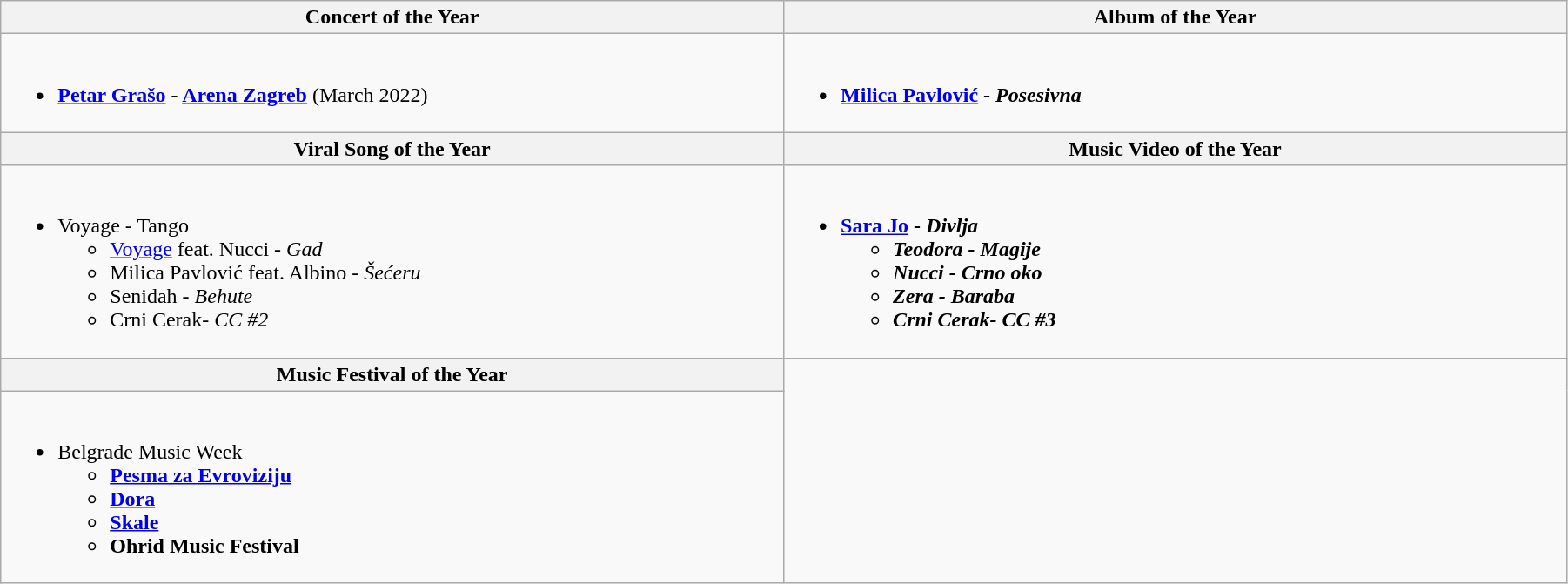<table class="wikitable" style="width:95%">
<tr>
<th width="50%">Concert of the Year</th>
<th width="50%">Album of the Year</th>
</tr>
<tr>
<td valign="top"><br><ul><li><strong><a href='#'>Petar Grašo</a> - <a href='#'>Arena Zagreb</a></strong> (March 2022)</li></ul></td>
<td valign="top"><br><ul><li><strong><a href='#'>Milica Pavlović</a> - <em>Posesivna<strong><em></li></ul></td>
</tr>
<tr>
<th width="50%">Viral Song of the Year</th>
<th width="50%">Music Video of the Year</th>
</tr>
<tr>
<td valign="top"><br><ul><li></strong>Voyage - </em>Tango</em></strong><ul><li><a href='#'>Voyage</a> feat. Nucci - <em>Gad</em></li><li>Milica Pavlović feat. Albino - <em>Šećeru</em></li><li>Senidah - <em>Behute</em></li><li>Crni Cerak- <em>CC #2</em></li></ul></li></ul></td>
<td valign="top"><br><ul><li><strong><a href='#'>Sara Jo</a> - <em>Divlja<strong><em><ul><li>Teodora - </em>Magije<em></li><li>Nucci - </em>Crno oko<em></li><li>Zera - </em>Baraba<em></li><li>Crni Cerak- </em>CC #3<em></li></ul></li></ul></td>
</tr>
<tr>
<th width="50%">Music Festival of the Year</th>
</tr>
<tr>
<td valign="top"><br><ul><li></strong>Belgrade Music Week<strong><ul><li><a href='#'>Pesma za Evroviziju</a></li><li><a href='#'>Dora</a></li><li><a href='#'>Skale</a></li><li>Ohrid Music Festival</li></ul></li></ul></td>
</tr>
</table>
